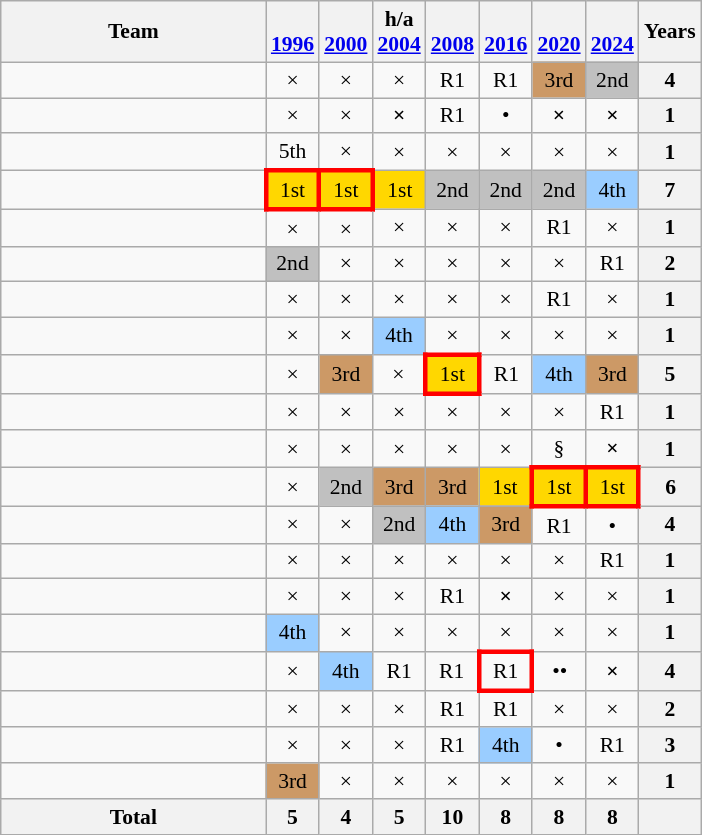<table class="wikitable" style="text-align:center; font-size:90%">
<tr>
<th width=170>Team</th>
<th><br><a href='#'>1996</a></th>
<th><br><a href='#'>2000</a></th>
<th>h/a<br><a href='#'>2004</a></th>
<th><br><a href='#'>2008</a></th>
<th><br><a href='#'>2016</a></th>
<th><br><a href='#'>2020</a></th>
<th><br><a href='#'>2024</a></th>
<th>Years</th>
</tr>
<tr>
<td align=left></td>
<td>×</td>
<td>×</td>
<td>×</td>
<td>R1</td>
<td>R1</td>
<td bgcolor=#cc9966>3rd</td>
<td bgcolor=silver>2nd</td>
<th>4</th>
</tr>
<tr>
<td align=left></td>
<td>×</td>
<td>×</td>
<td><strong>×</strong></td>
<td>R1</td>
<td>•</td>
<td><strong>×</strong></td>
<td><strong>×</strong></td>
<th>1</th>
</tr>
<tr>
<td align=left></td>
<td>5th</td>
<td>×</td>
<td>×</td>
<td>×</td>
<td>×</td>
<td>×</td>
<td>×</td>
<th>1</th>
</tr>
<tr>
<td align=left></td>
<td bgcolor=gold style="border:3px solid red">1st</td>
<td bgcolor=gold style="border:3px solid red">1st</td>
<td bgcolor=gold>1st</td>
<td bgcolor=silver>2nd</td>
<td bgcolor=silver>2nd</td>
<td bgcolor=silver>2nd</td>
<td bgcolor=#9acdff>4th</td>
<th>7</th>
</tr>
<tr>
<td align=left></td>
<td>×</td>
<td>×</td>
<td>×</td>
<td>×</td>
<td>×</td>
<td>R1</td>
<td>×</td>
<th>1</th>
</tr>
<tr>
<td align=left></td>
<td bgcolor=silver>2nd</td>
<td>×</td>
<td>×</td>
<td>×</td>
<td>×</td>
<td>×</td>
<td>R1</td>
<th>2</th>
</tr>
<tr>
<td align=left></td>
<td>×</td>
<td>×</td>
<td>×</td>
<td>×</td>
<td>×</td>
<td>R1</td>
<td>×</td>
<th>1</th>
</tr>
<tr>
<td align=left></td>
<td>×</td>
<td>×</td>
<td bgcolor=#9acdff>4th</td>
<td>×</td>
<td>×</td>
<td>×</td>
<td>×</td>
<th>1</th>
</tr>
<tr>
<td align=left></td>
<td>×</td>
<td bgcolor=#cc9966>3rd</td>
<td>×</td>
<td bgcolor=gold style="border:3px solid red">1st</td>
<td>R1</td>
<td bgcolor=#9acdff>4th</td>
<td bgcolor=#cc9966>3rd</td>
<th>5</th>
</tr>
<tr>
<td align=left></td>
<td>×</td>
<td>×</td>
<td>×</td>
<td>×</td>
<td>×</td>
<td>×</td>
<td>R1</td>
<th>1</th>
</tr>
<tr>
<td align=left></td>
<td>×</td>
<td>×</td>
<td>×</td>
<td>×</td>
<td>×</td>
<td>§</td>
<td><strong>×</strong></td>
<th>1</th>
</tr>
<tr>
<td align=left></td>
<td>×</td>
<td bgcolor=silver>2nd</td>
<td bgcolor=#cc9966>3rd</td>
<td bgcolor=#cc9966>3rd</td>
<td bgcolor=gold>1st</td>
<td bgcolor=gold style="border:3px solid red">1st</td>
<td bgcolor=gold style="border:3px solid red">1st</td>
<th>6</th>
</tr>
<tr>
<td align=left></td>
<td>×</td>
<td>×</td>
<td bgcolor=silver>2nd</td>
<td bgcolor=#9acdff>4th</td>
<td bgcolor=#cc9966>3rd</td>
<td>R1</td>
<td>•</td>
<th>4</th>
</tr>
<tr>
<td align=left></td>
<td>×</td>
<td>×</td>
<td>×</td>
<td>×</td>
<td>×</td>
<td>×</td>
<td>R1</td>
<th>1</th>
</tr>
<tr>
<td align=left></td>
<td>×</td>
<td>×</td>
<td>×</td>
<td>R1</td>
<td><strong>×</strong></td>
<td>×</td>
<td>×</td>
<th>1</th>
</tr>
<tr>
<td align=left></td>
<td bgcolor=#9acdff>4th</td>
<td>×</td>
<td>×</td>
<td>×</td>
<td>×</td>
<td>×</td>
<td>×</td>
<th>1</th>
</tr>
<tr>
<td align=left></td>
<td>×</td>
<td bgcolor=#9acdff>4th</td>
<td>R1</td>
<td>R1</td>
<td style="border:3px solid red">R1</td>
<td>••</td>
<td><strong>×</strong></td>
<th>4</th>
</tr>
<tr>
<td align=left></td>
<td>×</td>
<td>×</td>
<td>×</td>
<td>R1</td>
<td>R1</td>
<td>×</td>
<td>×</td>
<th>2</th>
</tr>
<tr>
<td align=left></td>
<td>×</td>
<td>×</td>
<td>×</td>
<td>R1</td>
<td bgcolor=#9acdff>4th</td>
<td>•</td>
<td>R1</td>
<th>3</th>
</tr>
<tr>
<td align=left></td>
<td bgcolor=#cc9966>3rd</td>
<td>×</td>
<td>×</td>
<td>×</td>
<td>×</td>
<td>×</td>
<td>×</td>
<th>1</th>
</tr>
<tr>
<th>Total</th>
<th>5</th>
<th>4</th>
<th>5</th>
<th>10</th>
<th>8</th>
<th>8</th>
<th>8</th>
<th></th>
</tr>
</table>
